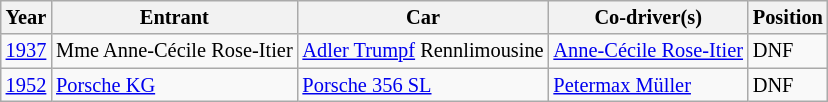<table class="wikitable" style="font-size:85%;">
<tr>
<th>Year</th>
<th>Entrant</th>
<th>Car</th>
<th>Co-driver(s)</th>
<th>Position</th>
</tr>
<tr>
<td><a href='#'>1937</a></td>
<td> Mme Anne-Cécile Rose-Itier</td>
<td><a href='#'>Adler Trumpf</a> Rennlimousine</td>
<td> <a href='#'>Anne-Cécile Rose-Itier</a></td>
<td>DNF</td>
</tr>
<tr>
<td><a href='#'>1952</a></td>
<td> <a href='#'>Porsche KG</a></td>
<td><a href='#'>Porsche 356 SL</a></td>
<td> <a href='#'>Petermax Müller</a></td>
<td>DNF</td>
</tr>
</table>
